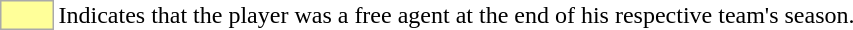<table>
<tr>
<td style="background:#ff9; border:1px solid #aaa; width:2em"></td>
<td>Indicates that the player was a free agent at the end of his respective team's  season.</td>
</tr>
</table>
